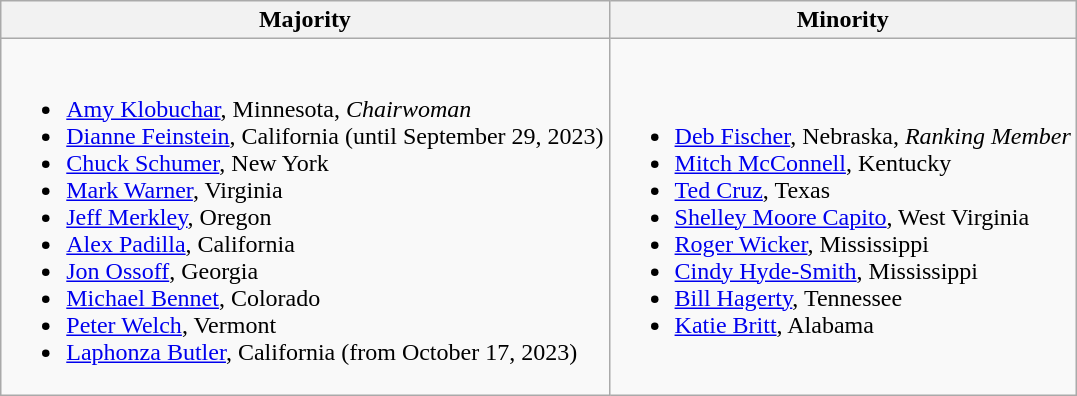<table class=wikitable>
<tr>
<th>Majority</th>
<th>Minority</th>
</tr>
<tr>
<td><br><ul><li><a href='#'>Amy Klobuchar</a>, Minnesota, <em>Chairwoman</em></li><li><a href='#'>Dianne Feinstein</a>, California (until September 29, 2023)</li><li><a href='#'>Chuck Schumer</a>, New York</li><li><a href='#'>Mark Warner</a>, Virginia</li><li><a href='#'>Jeff Merkley</a>, Oregon</li><li><a href='#'>Alex Padilla</a>, California</li><li><a href='#'>Jon Ossoff</a>, Georgia</li><li><a href='#'>Michael Bennet</a>, Colorado</li><li><a href='#'>Peter Welch</a>, Vermont</li><li><a href='#'>Laphonza Butler</a>, California (from October 17, 2023) </li></ul></td>
<td><br><ul><li><a href='#'>Deb Fischer</a>, Nebraska, <em>Ranking Member</em></li><li><a href='#'>Mitch McConnell</a>, Kentucky</li><li><a href='#'>Ted Cruz</a>, Texas</li><li><a href='#'>Shelley Moore Capito</a>, West Virginia</li><li><a href='#'>Roger Wicker</a>, Mississippi</li><li><a href='#'>Cindy Hyde-Smith</a>, Mississippi</li><li><a href='#'>Bill Hagerty</a>, Tennessee</li><li><a href='#'>Katie Britt</a>, Alabama</li></ul></td>
</tr>
</table>
